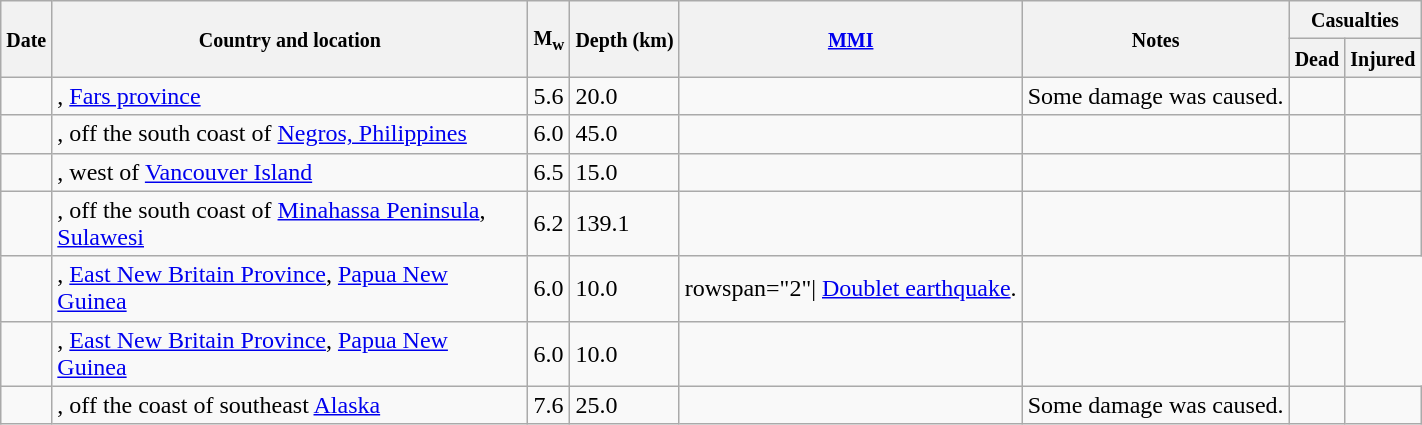<table class="wikitable sortable sort-under" style="border:1px black; margin-left:1em;">
<tr>
<th rowspan="2"><small>Date</small></th>
<th rowspan="2" style="width: 310px"><small>Country and location</small></th>
<th rowspan="2"><small>M<sub>w</sub></small></th>
<th rowspan="2"><small>Depth (km)</small></th>
<th rowspan="2"><small><a href='#'>MMI</a></small></th>
<th rowspan="2" class="unsortable"><small>Notes</small></th>
<th colspan="2"><small>Casualties</small></th>
</tr>
<tr>
<th><small>Dead</small></th>
<th><small>Injured</small></th>
</tr>
<tr>
<td></td>
<td>, <a href='#'>Fars province</a></td>
<td>5.6</td>
<td>20.0</td>
<td></td>
<td>Some damage was caused.</td>
<td></td>
<td></td>
</tr>
<tr>
<td></td>
<td>, off the south coast of <a href='#'>Negros, Philippines</a></td>
<td>6.0</td>
<td>45.0</td>
<td></td>
<td></td>
<td></td>
<td></td>
</tr>
<tr>
<td></td>
<td>, west of <a href='#'>Vancouver Island</a></td>
<td>6.5</td>
<td>15.0</td>
<td></td>
<td></td>
<td></td>
<td></td>
</tr>
<tr>
<td></td>
<td>, off the south coast of <a href='#'>Minahassa Peninsula</a>, <a href='#'>Sulawesi</a></td>
<td>6.2</td>
<td>139.1</td>
<td></td>
<td></td>
<td></td>
<td></td>
</tr>
<tr>
<td></td>
<td>, <a href='#'>East New Britain Province</a>, <a href='#'>Papua New Guinea</a></td>
<td>6.0</td>
<td>10.0</td>
<td>rowspan="2"| <a href='#'>Doublet earthquake</a>.</td>
<td></td>
<td></td>
</tr>
<tr>
<td></td>
<td>, <a href='#'>East New Britain Province</a>, <a href='#'>Papua New Guinea</a></td>
<td>6.0</td>
<td>10.0</td>
<td></td>
<td></td>
<td></td>
</tr>
<tr>
<td></td>
<td>, off the coast of southeast <a href='#'>Alaska</a></td>
<td>7.6</td>
<td>25.0</td>
<td></td>
<td>Some damage was caused.</td>
<td></td>
<td></td>
</tr>
</table>
